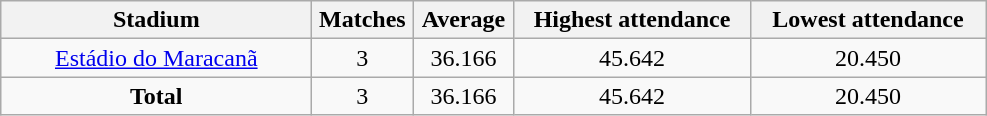<table class="wikitable plainrowheaders sortable" style="text-align:center">
<tr>
<th scope="col" ! style="width:200px;">Stadium</th>
<th scope="col" ! style="width:60px;">Matches</th>
<th scope="col" ! style="width:60px;">Average</th>
<th scope="col" ! style="width:150px;">Highest attendance</th>
<th scope="col" ! style="width:150px;">Lowest attendance</th>
</tr>
<tr>
<td><a href='#'>Estádio do Maracanã</a></td>
<td>3</td>
<td>36.166</td>
<td>45.642</td>
<td>20.450</td>
</tr>
<tr>
<td><strong>Total</strong></td>
<td>3</td>
<td>36.166</td>
<td>45.642</td>
<td>20.450</td>
</tr>
</table>
